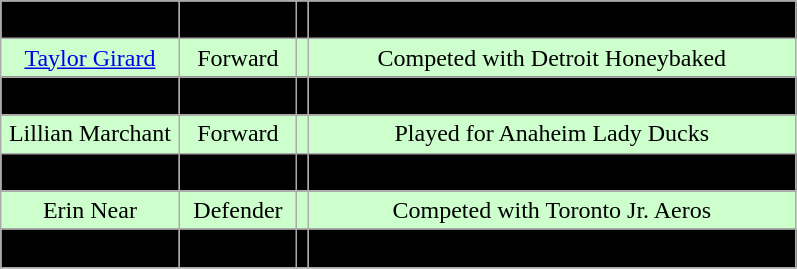<table class="wikitable">
<tr align="center" bgcolor=" ">
<td>Courtney Ganske</td>
<td>Defender</td>
<td></td>
<td>Attended Killarney Collegiate School</td>
</tr>
<tr align="center" bgcolor="#ccffcc">
<td><a href='#'>Taylor Girard</a></td>
<td>Forward</td>
<td></td>
<td>Competed with Detroit Honeybaked</td>
</tr>
<tr align="center" bgcolor=" ">
<td>Emma Hare</td>
<td>Forward</td>
<td></td>
<td>From Pursuit of Excellence Academy</td>
</tr>
<tr align="center" bgcolor="#ccffcc">
<td>Lillian Marchant</td>
<td>Forward</td>
<td></td>
<td>Played for Anaheim Lady Ducks</td>
</tr>
<tr align="center" bgcolor=" ">
<td>Kirsten Martin</td>
<td>Forward</td>
<td></td>
<td>Played for Pacific Steelers</td>
</tr>
<tr align="center" bgcolor="#ccffcc">
<td>Erin Near</td>
<td>Defender</td>
<td></td>
<td>Competed with Toronto Jr. Aeros</td>
</tr>
<tr align="center" bgcolor=" ">
<td>Morgan Skinner</td>
<td>Goaltender</td>
<td></td>
<td>Teammate of Kirsten Martin with Pacific Steelers</td>
</tr>
<tr align="center" bgcolor=" ">
</tr>
</table>
